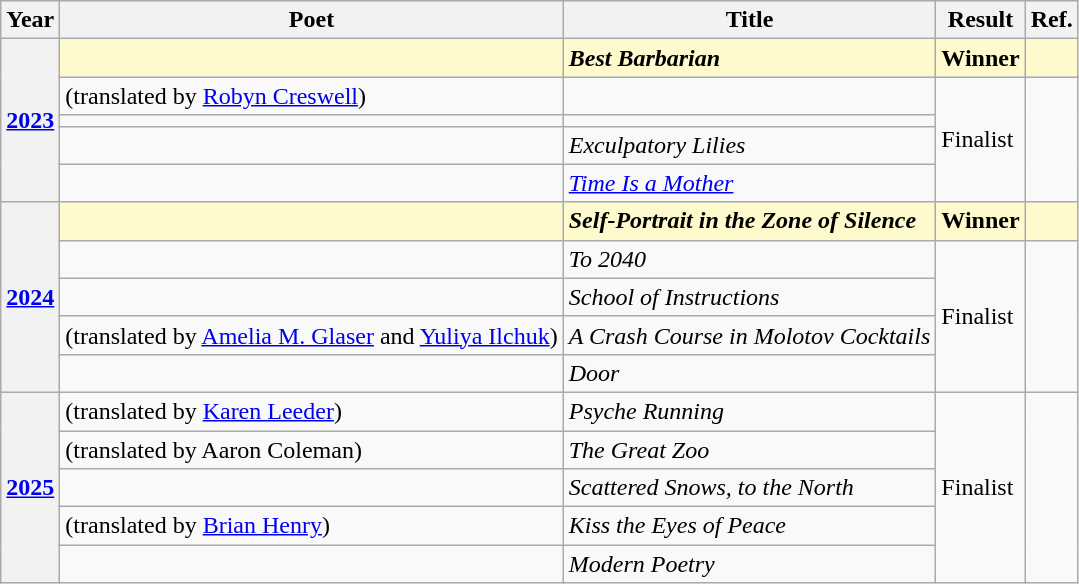<table class="wikitable sortable mw-collapsible">
<tr>
<th>Year</th>
<th>Poet</th>
<th>Title</th>
<th>Result</th>
<th>Ref.</th>
</tr>
<tr style="background:LemonChiffon;">
<th rowspan="5"><a href='#'>2023</a></th>
<td><strong></strong></td>
<td><strong><em>Best Barbarian</em></strong></td>
<td><strong>Winner</strong></td>
<td></td>
</tr>
<tr>
<td> (translated by <a href='#'>Robyn Creswell</a>)</td>
<td><em></em></td>
<td rowspan=4>Finalist</td>
<td rowspan=4></td>
</tr>
<tr>
<td></td>
<td><em></em></td>
</tr>
<tr>
<td></td>
<td><em>Exculpatory Lilies</em></td>
</tr>
<tr>
<td></td>
<td><em><a href='#'>Time Is a Mother</a></em></td>
</tr>
<tr style="background:LemonChiffon;">
<th rowspan="5"><a href='#'>2024</a></th>
<td><strong></strong></td>
<td><strong><em>Self-Portrait in the Zone of Silence</em></strong></td>
<td><strong>Winner</strong></td>
<td></td>
</tr>
<tr>
<td></td>
<td><em>To 2040</em></td>
<td rowspan=4>Finalist</td>
<td rowspan=4></td>
</tr>
<tr>
<td></td>
<td><em>School of Instructions</em></td>
</tr>
<tr>
<td> (translated by <a href='#'>Amelia M. Glaser</a> and <a href='#'>Yuliya Ilchuk</a>)</td>
<td><em>A Crash Course in Molotov Cocktails</em></td>
</tr>
<tr>
<td></td>
<td><em>Door</em></td>
</tr>
<tr>
<th rowspan="5"><a href='#'>2025</a></th>
<td> (translated by <a href='#'>Karen Leeder</a>)</td>
<td><em>Psyche Running</em></td>
<td rowspan=5>Finalist</td>
<td rowspan=5></td>
</tr>
<tr>
<td> (translated by Aaron Coleman)</td>
<td><em>The Great Zoo</em></td>
</tr>
<tr>
<td></td>
<td><em>Scattered Snows, to the North</em></td>
</tr>
<tr>
<td> (translated by <a href='#'>Brian Henry</a>)</td>
<td><em>Kiss the Eyes of Peace</em></td>
</tr>
<tr>
<td></td>
<td><em>Modern Poetry</em></td>
</tr>
</table>
